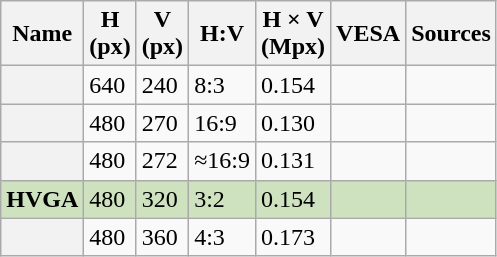<table class="wikitable floatright sortable">
<tr>
<th>Name</th>
<th>H<br>(px)</th>
<th>V<br>(px)</th>
<th>H:V<br></th>
<th>H × V<br>(Mpx)</th>
<th>VESA</th>
<th>Sources</th>
</tr>
<tr>
<th></th>
<td>640</td>
<td>240</td>
<td>8:3</td>
<td>0.154</td>
<td></td>
<td></td>
</tr>
<tr>
<th></th>
<td>480</td>
<td>270</td>
<td>16:9</td>
<td>0.130</td>
<td></td>
<td></td>
</tr>
<tr>
<th></th>
<td>480</td>
<td>272</td>
<td>≈16:9</td>
<td>0.131</td>
<td></td>
<td></td>
</tr>
<tr style="background-color:#CEE2BF">
<th style="background-color:#CEE2BF">HVGA</th>
<td>480</td>
<td>320</td>
<td>3:2</td>
<td>0.154</td>
<td></td>
<td></td>
</tr>
<tr>
<th></th>
<td>480</td>
<td>360</td>
<td>4:3</td>
<td>0.173</td>
<td></td>
<td></td>
</tr>
</table>
